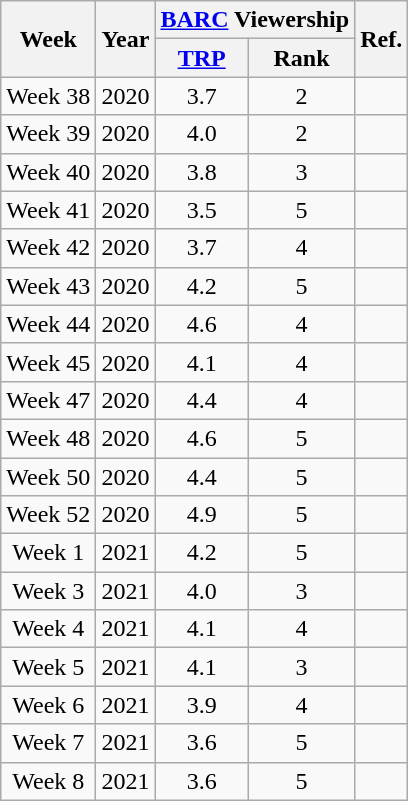<table class="wikitable sortable" style="text-align:center">
<tr>
<th rowspan="2">Week</th>
<th rowspan="2">Year</th>
<th colspan="2"><a href='#'>BARC</a> Viewership</th>
<th rowspan="2">Ref.</th>
</tr>
<tr>
<th><a href='#'>TRP</a></th>
<th>Rank</th>
</tr>
<tr>
<td>Week 38</td>
<td>2020</td>
<td>3.7</td>
<td>2</td>
<td></td>
</tr>
<tr>
<td>Week 39</td>
<td>2020</td>
<td>4.0</td>
<td>2</td>
<td></td>
</tr>
<tr>
<td>Week 40</td>
<td>2020</td>
<td>3.8</td>
<td>3</td>
<td></td>
</tr>
<tr>
<td>Week 41</td>
<td>2020</td>
<td>3.5</td>
<td>5</td>
<td></td>
</tr>
<tr>
<td>Week 42</td>
<td>2020</td>
<td>3.7</td>
<td>4</td>
<td></td>
</tr>
<tr>
<td>Week 43</td>
<td>2020</td>
<td>4.2</td>
<td>5</td>
<td></td>
</tr>
<tr>
<td>Week 44</td>
<td>2020</td>
<td>4.6</td>
<td>4</td>
<td></td>
</tr>
<tr>
<td>Week 45</td>
<td>2020</td>
<td>4.1</td>
<td>4</td>
<td></td>
</tr>
<tr>
<td>Week 47</td>
<td>2020</td>
<td>4.4</td>
<td>4</td>
<td></td>
</tr>
<tr>
<td>Week 48</td>
<td>2020</td>
<td>4.6</td>
<td>5</td>
<td></td>
</tr>
<tr>
<td>Week 50</td>
<td>2020</td>
<td>4.4</td>
<td>5</td>
<td></td>
</tr>
<tr>
<td>Week 52</td>
<td>2020</td>
<td>4.9</td>
<td>5</td>
<td></td>
</tr>
<tr>
<td>Week 1</td>
<td>2021</td>
<td>4.2</td>
<td>5</td>
<td></td>
</tr>
<tr>
<td>Week 3</td>
<td>2021</td>
<td>4.0</td>
<td>3</td>
<td></td>
</tr>
<tr>
<td>Week 4</td>
<td>2021</td>
<td>4.1</td>
<td>4</td>
<td></td>
</tr>
<tr>
<td>Week 5</td>
<td>2021</td>
<td>4.1</td>
<td>3</td>
<td></td>
</tr>
<tr>
<td>Week 6</td>
<td>2021</td>
<td>3.9</td>
<td>4</td>
<td></td>
</tr>
<tr>
<td>Week 7</td>
<td>2021</td>
<td>3.6</td>
<td>5</td>
<td></td>
</tr>
<tr>
<td>Week 8</td>
<td>2021</td>
<td>3.6</td>
<td>5</td>
<td></td>
</tr>
</table>
